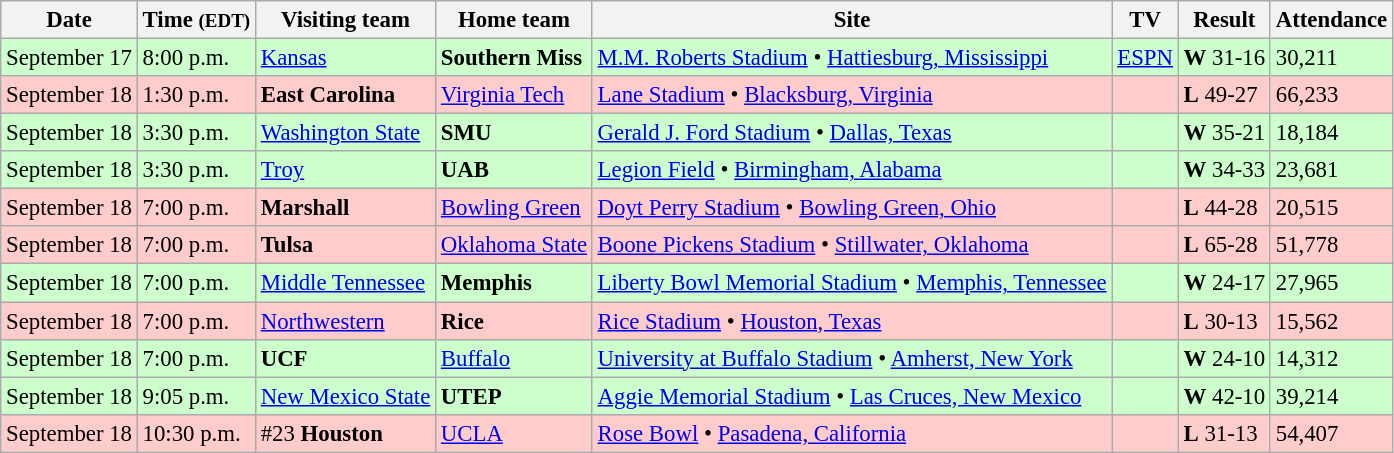<table class="wikitable" style="font-size:95%;">
<tr>
<th>Date</th>
<th>Time <small>(EDT)</small></th>
<th>Visiting team</th>
<th>Home team</th>
<th>Site</th>
<th>TV</th>
<th>Result</th>
<th>Attendance</th>
</tr>
<tr bgcolor=#ccffcc>
<td>September 17</td>
<td>8:00 p.m.</td>
<td><a href='#'>Kansas</a></td>
<td><strong>Southern Miss</strong></td>
<td><a href='#'>M.M. Roberts Stadium</a> • <a href='#'>Hattiesburg, Mississippi</a></td>
<td><a href='#'>ESPN</a></td>
<td><strong>W</strong> 31-16</td>
<td>30,211</td>
</tr>
<tr bgcolor=#ffcccc>
<td>September 18</td>
<td>1:30 p.m.</td>
<td><strong>East Carolina</strong></td>
<td><a href='#'>Virginia Tech</a></td>
<td><a href='#'>Lane Stadium</a> • <a href='#'>Blacksburg, Virginia</a></td>
<td></td>
<td><strong>L</strong> 49-27</td>
<td>66,233</td>
</tr>
<tr bgcolor=#ccffcc>
<td>September 18</td>
<td>3:30 p.m.</td>
<td><a href='#'>Washington State</a></td>
<td><strong>SMU</strong></td>
<td><a href='#'>Gerald J. Ford Stadium</a> • <a href='#'>Dallas, Texas</a></td>
<td></td>
<td><strong>W</strong> 35-21</td>
<td>18,184</td>
</tr>
<tr bgcolor=#ccffcc>
<td>September 18</td>
<td>3:30 p.m.</td>
<td><a href='#'>Troy</a></td>
<td><strong>UAB</strong></td>
<td><a href='#'>Legion Field</a> • <a href='#'>Birmingham, Alabama</a></td>
<td></td>
<td><strong>W</strong> 34-33</td>
<td>23,681</td>
</tr>
<tr bgcolor=#ffcccc>
<td>September 18</td>
<td>7:00 p.m.</td>
<td><strong>Marshall</strong></td>
<td><a href='#'>Bowling Green</a></td>
<td><a href='#'>Doyt Perry Stadium</a> • <a href='#'>Bowling Green, Ohio</a></td>
<td></td>
<td><strong>L</strong> 44-28</td>
<td>20,515</td>
</tr>
<tr bgcolor=#ffcccc>
<td>September 18</td>
<td>7:00 p.m.</td>
<td><strong>Tulsa</strong></td>
<td><a href='#'>Oklahoma State</a></td>
<td><a href='#'>Boone Pickens Stadium</a> • <a href='#'>Stillwater, Oklahoma</a></td>
<td></td>
<td><strong>L</strong> 65-28</td>
<td>51,778</td>
</tr>
<tr bgcolor=#ccffcc>
<td>September 18</td>
<td>7:00 p.m.</td>
<td><a href='#'>Middle Tennessee</a></td>
<td><strong>Memphis</strong></td>
<td><a href='#'>Liberty Bowl Memorial Stadium</a> • <a href='#'>Memphis, Tennessee</a></td>
<td></td>
<td><strong>W</strong> 24-17</td>
<td>27,965</td>
</tr>
<tr bgcolor=#ffcccc>
<td>September 18</td>
<td>7:00 p.m.</td>
<td><a href='#'>Northwestern</a></td>
<td><strong>Rice</strong></td>
<td><a href='#'>Rice Stadium</a> • <a href='#'>Houston, Texas</a></td>
<td></td>
<td><strong>L</strong> 30-13</td>
<td>15,562</td>
</tr>
<tr bgcolor=#ccffcc>
<td>September 18</td>
<td>7:00 p.m.</td>
<td><strong>UCF</strong></td>
<td><a href='#'>Buffalo</a></td>
<td><a href='#'>University at Buffalo Stadium</a> • <a href='#'>Amherst, New York</a></td>
<td></td>
<td><strong>W</strong> 24-10</td>
<td>14,312</td>
</tr>
<tr bgcolor=#ccffcc>
<td>September 18</td>
<td>9:05 p.m.</td>
<td><a href='#'>New Mexico State</a></td>
<td><strong>UTEP</strong></td>
<td><a href='#'>Aggie Memorial Stadium</a> • <a href='#'>Las Cruces, New Mexico</a></td>
<td></td>
<td><strong>W</strong> 42-10</td>
<td>39,214</td>
</tr>
<tr bgcolor=#ffcccc>
<td>September 18</td>
<td>10:30 p.m.</td>
<td>#23 <strong>Houston</strong></td>
<td><a href='#'>UCLA</a></td>
<td><a href='#'>Rose Bowl</a> • <a href='#'>Pasadena, California</a></td>
<td></td>
<td><strong>L</strong> 31-13</td>
<td>54,407</td>
</tr>
</table>
